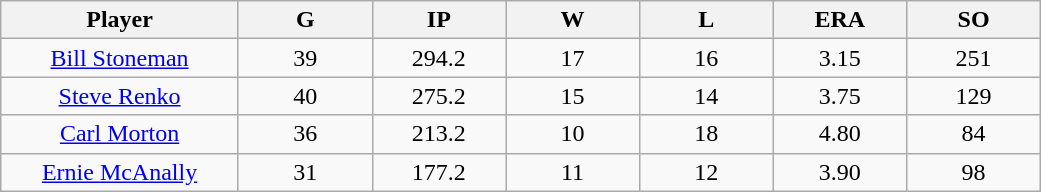<table class="wikitable sortable">
<tr>
<th bgcolor="#DDDDFF" width="16%">Player</th>
<th bgcolor="#DDDDFF" width="9%">G</th>
<th bgcolor="#DDDDFF" width="9%">IP</th>
<th bgcolor="#DDDDFF" width="9%">W</th>
<th bgcolor="#DDDDFF" width="9%">L</th>
<th bgcolor="#DDDDFF" width="9%">ERA</th>
<th bgcolor="#DDDDFF" width="9%">SO</th>
</tr>
<tr align="center">
<td><a href='#'>Bill Stoneman</a></td>
<td>39</td>
<td>294.2</td>
<td>17</td>
<td>16</td>
<td>3.15</td>
<td>251</td>
</tr>
<tr align=center>
<td><a href='#'>Steve Renko</a></td>
<td>40</td>
<td>275.2</td>
<td>15</td>
<td>14</td>
<td>3.75</td>
<td>129</td>
</tr>
<tr align=center>
<td><a href='#'>Carl Morton</a></td>
<td>36</td>
<td>213.2</td>
<td>10</td>
<td>18</td>
<td>4.80</td>
<td>84</td>
</tr>
<tr align=center>
<td><a href='#'>Ernie McAnally</a></td>
<td>31</td>
<td>177.2</td>
<td>11</td>
<td>12</td>
<td>3.90</td>
<td>98</td>
</tr>
</table>
